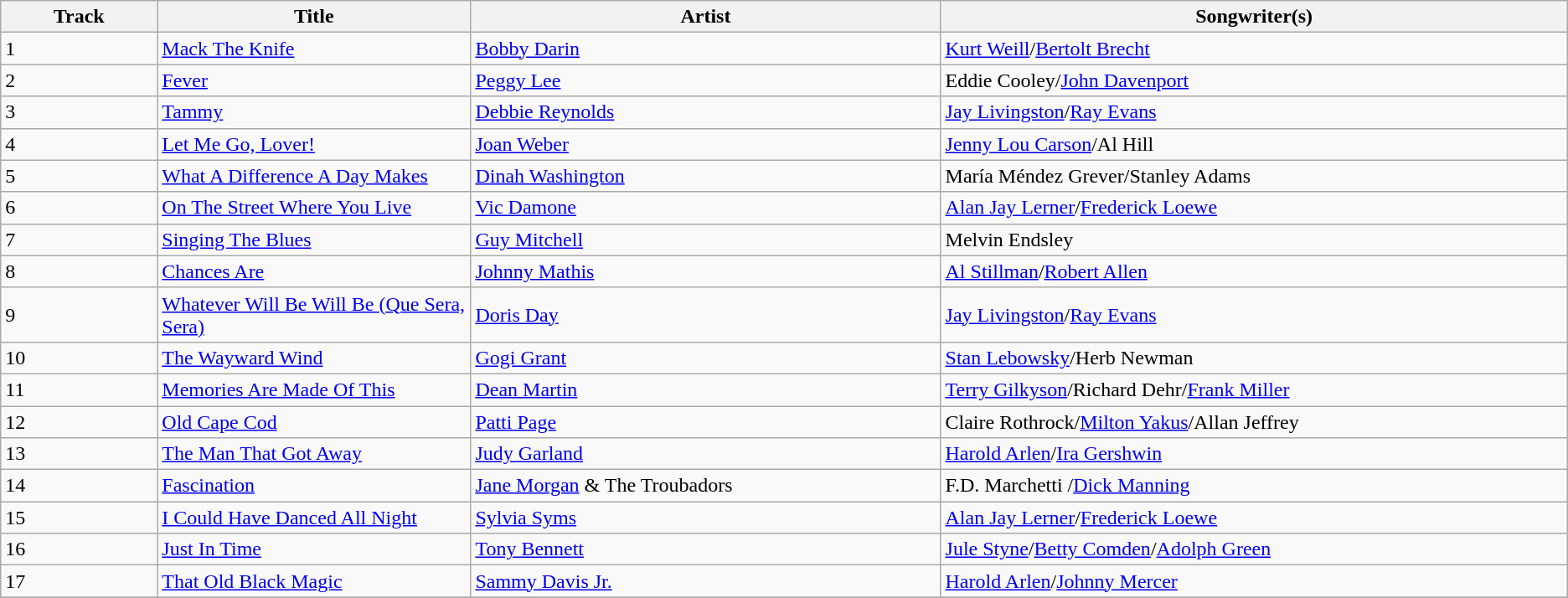<table class="wikitable">
<tr>
<th width=10%>Track</th>
<th width=20%>Title</th>
<th width=30%>Artist</th>
<th width=40%>Songwriter(s)</th>
</tr>
<tr>
<td>1</td>
<td><a href='#'>Mack The Knife</a></td>
<td><a href='#'>Bobby Darin</a></td>
<td><a href='#'>Kurt Weill</a>/<a href='#'>Bertolt Brecht</a></td>
</tr>
<tr>
<td>2</td>
<td><a href='#'>Fever</a></td>
<td><a href='#'>Peggy Lee</a></td>
<td>Eddie Cooley/<a href='#'>John Davenport</a></td>
</tr>
<tr>
<td>3</td>
<td><a href='#'>Tammy</a></td>
<td><a href='#'>Debbie Reynolds</a></td>
<td><a href='#'>Jay Livingston</a>/<a href='#'>Ray Evans</a></td>
</tr>
<tr>
<td>4</td>
<td><a href='#'>Let Me Go, Lover!</a></td>
<td><a href='#'>Joan Weber</a></td>
<td><a href='#'>Jenny Lou Carson</a>/Al Hill</td>
</tr>
<tr>
<td>5</td>
<td><a href='#'>What A Difference A Day Makes</a></td>
<td><a href='#'>Dinah Washington</a></td>
<td>María Méndez Grever/Stanley Adams</td>
</tr>
<tr>
<td>6</td>
<td><a href='#'>On The Street Where You Live</a></td>
<td><a href='#'>Vic Damone</a></td>
<td><a href='#'>Alan Jay Lerner</a>/<a href='#'>Frederick Loewe</a></td>
</tr>
<tr>
<td>7</td>
<td><a href='#'>Singing The Blues</a></td>
<td><a href='#'>Guy Mitchell</a></td>
<td>Melvin Endsley</td>
</tr>
<tr>
<td>8</td>
<td><a href='#'>Chances Are</a></td>
<td><a href='#'>Johnny Mathis</a></td>
<td><a href='#'>Al Stillman</a>/<a href='#'>Robert Allen</a></td>
</tr>
<tr>
<td>9</td>
<td><a href='#'>Whatever Will Be Will Be (Que Sera, Sera)</a></td>
<td><a href='#'>Doris Day</a></td>
<td><a href='#'>Jay Livingston</a>/<a href='#'>Ray Evans</a></td>
</tr>
<tr>
<td>10</td>
<td><a href='#'>The Wayward Wind</a></td>
<td><a href='#'>Gogi Grant</a></td>
<td><a href='#'>Stan Lebowsky</a>/Herb Newman</td>
</tr>
<tr>
<td>11</td>
<td><a href='#'>Memories Are Made Of This</a></td>
<td><a href='#'>Dean Martin</a></td>
<td><a href='#'>Terry Gilkyson</a>/Richard Dehr/<a href='#'>Frank Miller</a></td>
</tr>
<tr>
<td>12</td>
<td><a href='#'>Old Cape Cod</a></td>
<td><a href='#'>Patti Page</a></td>
<td>Claire Rothrock/<a href='#'>Milton Yakus</a>/Allan Jeffrey</td>
</tr>
<tr>
<td>13</td>
<td><a href='#'>The Man That Got Away</a></td>
<td><a href='#'>Judy Garland</a></td>
<td><a href='#'>Harold Arlen</a>/<a href='#'>Ira Gershwin</a></td>
</tr>
<tr>
<td>14</td>
<td><a href='#'>Fascination</a></td>
<td><a href='#'>Jane Morgan</a> & The Troubadors</td>
<td>F.D. Marchetti /<a href='#'>Dick Manning</a></td>
</tr>
<tr>
<td>15</td>
<td><a href='#'>I Could Have Danced All Night</a></td>
<td><a href='#'>Sylvia Syms</a></td>
<td><a href='#'>Alan Jay Lerner</a>/<a href='#'>Frederick Loewe</a></td>
</tr>
<tr>
<td>16</td>
<td><a href='#'>Just In Time</a></td>
<td><a href='#'>Tony Bennett</a></td>
<td><a href='#'>Jule Styne</a>/<a href='#'>Betty Comden</a>/<a href='#'>Adolph Green</a></td>
</tr>
<tr>
<td>17</td>
<td><a href='#'>That Old Black Magic</a></td>
<td><a href='#'>Sammy Davis Jr.</a></td>
<td><a href='#'>Harold Arlen</a>/<a href='#'>Johnny Mercer</a></td>
</tr>
<tr>
</tr>
</table>
